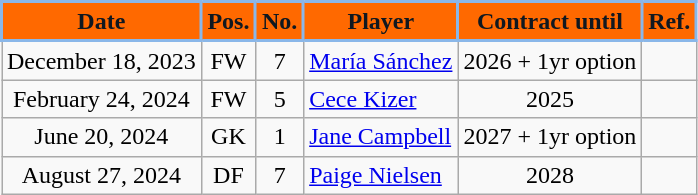<table class="wikitable" style="text-align:center; font-size:100%; ">
<tr>
<th style="background:#FF6900; color:#101820; border:2px solid #8AB7E9;"><strong>Date</strong></th>
<th style="background:#FF6900; color:#101820; border:2px solid #8AB7E9;"><strong>Pos.</strong></th>
<th style="background:#FF6900; color:#101820; border:2px solid #8AB7E9;"><strong>No.</strong></th>
<th style="background:#FF6900; color:#101820; border:2px solid #8AB7E9;"><strong>Player</strong></th>
<th style="background:#FF6900; color:#101820; border:2px solid #8AB7E9;"><strong>Contract until</strong></th>
<th style="background:#FF6900; color:#101820; border:2px solid #8AB7E9;"><strong>Ref.</strong></th>
</tr>
<tr>
<td>December 18, 2023</td>
<td style="text-align:center;">FW</td>
<td style="text-align:center;">7</td>
<td align=left> <a href='#'>María Sánchez</a></td>
<td>2026 + 1yr option</td>
<td></td>
</tr>
<tr>
<td>February 24, 2024</td>
<td style="text-align:center;">FW</td>
<td style="text-align:center;">5</td>
<td align=left> <a href='#'>Cece Kizer</a></td>
<td>2025</td>
<td></td>
</tr>
<tr>
<td>June 20, 2024</td>
<td style="text-align:center;">GK</td>
<td style="text-align:center;">1</td>
<td align=left> <a href='#'>Jane Campbell</a></td>
<td>2027 + 1yr option</td>
<td></td>
</tr>
<tr>
<td>August 27, 2024</td>
<td style="text-align:center;">DF</td>
<td style="text-align:center;">7</td>
<td align=left> <a href='#'>Paige Nielsen</a></td>
<td>2028</td>
<td></td>
</tr>
</table>
